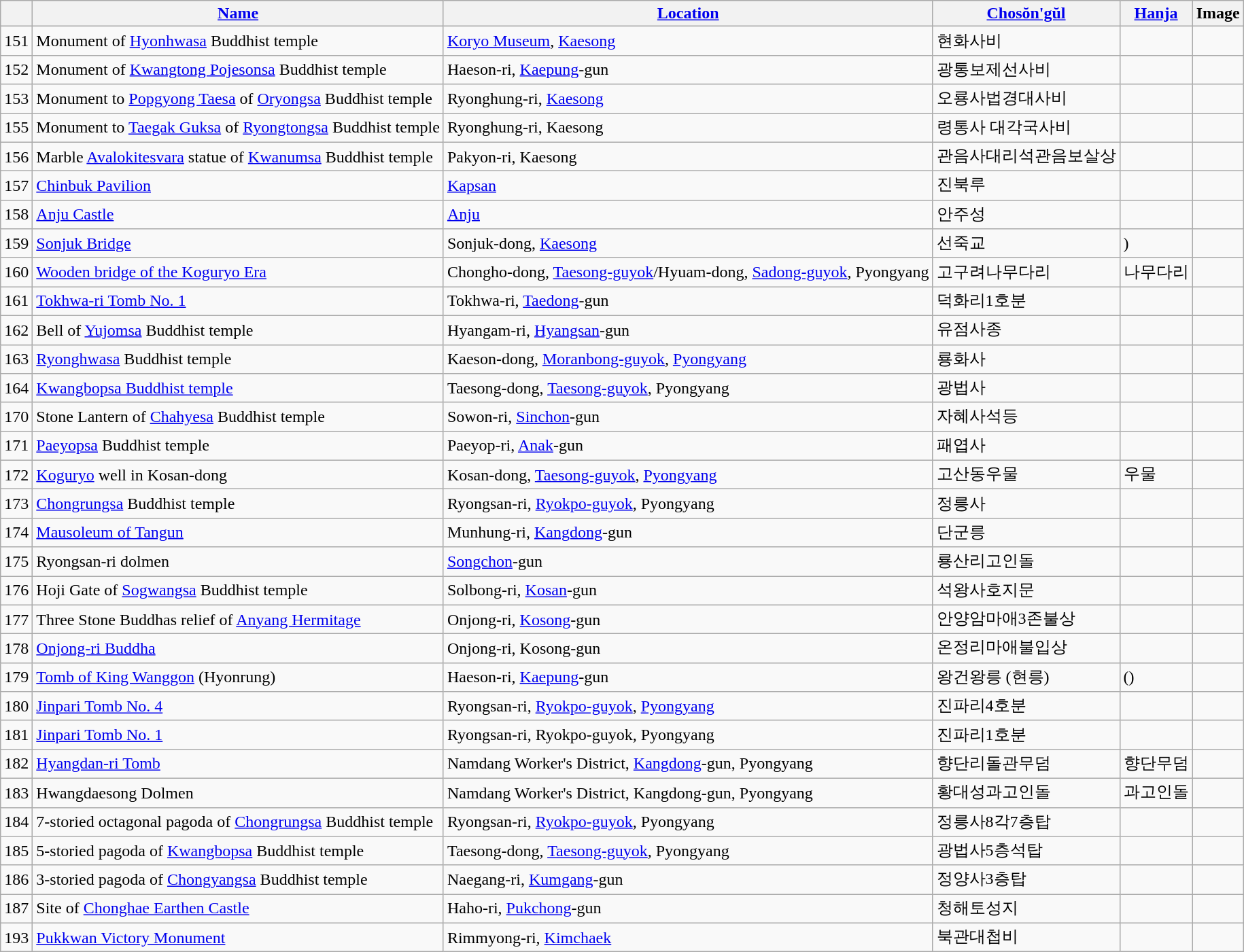<table class="wikitable">
<tr>
<th></th>
<th><a href='#'>Name</a></th>
<th><a href='#'>Location</a></th>
<th><a href='#'>Chosŏn'gŭl</a></th>
<th><a href='#'>Hanja</a></th>
<th>Image</th>
</tr>
<tr>
<td>151</td>
<td>Monument of <a href='#'>Hyonhwasa</a> Buddhist temple</td>
<td><a href='#'>Koryo Museum</a>, <a href='#'>Kaesong</a></td>
<td>현화사비</td>
<td></td>
<td></td>
</tr>
<tr>
<td>152</td>
<td>Monument of <a href='#'>Kwangtong Pojesonsa</a> Buddhist temple</td>
<td>Haeson-ri, <a href='#'>Kaepung</a>-gun</td>
<td>광통보제선사비</td>
<td></td>
<td></td>
</tr>
<tr>
<td>153</td>
<td>Monument to <a href='#'>Popgyong Taesa</a> of <a href='#'>Oryongsa</a> Buddhist temple</td>
<td>Ryonghung-ri, <a href='#'>Kaesong</a></td>
<td>오룡사법경대사비</td>
<td></td>
<td></td>
</tr>
<tr>
<td>155</td>
<td>Monument to <a href='#'>Taegak Guksa</a> of <a href='#'>Ryongtongsa</a> Buddhist temple</td>
<td>Ryonghung-ri, Kaesong</td>
<td>령통사 대각국사비</td>
<td></td>
<td></td>
</tr>
<tr>
<td>156</td>
<td>Marble <a href='#'>Avalokitesvara</a> statue of <a href='#'>Kwanumsa</a> Buddhist temple</td>
<td>Pakyon-ri, Kaesong</td>
<td>관음사대리석관음보살상</td>
<td></td>
<td></td>
</tr>
<tr>
<td>157</td>
<td><a href='#'>Chinbuk Pavilion</a></td>
<td><a href='#'>Kapsan</a></td>
<td>진북루</td>
<td></td>
<td></td>
</tr>
<tr>
<td>158</td>
<td><a href='#'>Anju Castle</a></td>
<td><a href='#'>Anju</a></td>
<td>안주성</td>
<td></td>
<td></td>
</tr>
<tr>
<td>159</td>
<td><a href='#'>Sonjuk Bridge</a></td>
<td>Sonjuk-dong, <a href='#'>Kaesong</a></td>
<td>선죽교</td>
<td>)</td>
<td></td>
</tr>
<tr>
<td>160</td>
<td><a href='#'>Wooden bridge of the Koguryo Era</a></td>
<td>Chongho-dong, <a href='#'>Taesong-guyok</a>/Hyuam-dong, <a href='#'>Sadong-guyok</a>, Pyongyang</td>
<td>고구려나무다리</td>
<td>나무다리</td>
<td></td>
</tr>
<tr>
<td>161</td>
<td><a href='#'>Tokhwa-ri Tomb No. 1</a></td>
<td>Tokhwa-ri, <a href='#'>Taedong</a>-gun</td>
<td>덕화리1호분</td>
<td></td>
<td></td>
</tr>
<tr>
<td>162</td>
<td>Bell of <a href='#'>Yujomsa</a> Buddhist temple</td>
<td>Hyangam-ri, <a href='#'>Hyangsan</a>-gun</td>
<td>유점사종</td>
<td></td>
<td></td>
</tr>
<tr>
<td>163</td>
<td><a href='#'>Ryonghwasa</a> Buddhist temple</td>
<td>Kaeson-dong, <a href='#'>Moranbong-guyok</a>, <a href='#'>Pyongyang</a></td>
<td>룡화사</td>
<td></td>
<td></td>
</tr>
<tr>
<td>164</td>
<td><a href='#'>Kwangbopsa Buddhist temple</a></td>
<td>Taesong-dong, <a href='#'>Taesong-guyok</a>, Pyongyang</td>
<td>광법사</td>
<td></td>
<td></td>
</tr>
<tr>
<td>170</td>
<td>Stone Lantern of <a href='#'>Chahyesa</a> Buddhist temple</td>
<td>Sowon-ri, <a href='#'>Sinchon</a>-gun</td>
<td>자혜사석등</td>
<td></td>
<td></td>
</tr>
<tr>
<td>171</td>
<td><a href='#'>Paeyopsa</a> Buddhist temple</td>
<td>Paeyop-ri, <a href='#'>Anak</a>-gun</td>
<td>패엽사</td>
<td></td>
<td></td>
</tr>
<tr>
<td>172</td>
<td><a href='#'>Koguryo</a> well in Kosan-dong</td>
<td>Kosan-dong, <a href='#'>Taesong-guyok</a>, <a href='#'>Pyongyang</a></td>
<td>고산동우물</td>
<td>우물</td>
<td></td>
</tr>
<tr>
<td>173</td>
<td><a href='#'>Chongrungsa</a> Buddhist temple</td>
<td>Ryongsan-ri, <a href='#'>Ryokpo-guyok</a>, Pyongyang</td>
<td>정릉사</td>
<td></td>
<td></td>
</tr>
<tr>
<td>174</td>
<td><a href='#'>Mausoleum of Tangun</a></td>
<td>Munhung-ri, <a href='#'>Kangdong</a>-gun</td>
<td>단군릉</td>
<td></td>
<td></td>
</tr>
<tr>
<td>175</td>
<td>Ryongsan-ri dolmen</td>
<td><a href='#'>Songchon</a>-gun</td>
<td>룡산리고인돌</td>
<td></td>
<td></td>
</tr>
<tr>
<td>176</td>
<td>Hoji Gate of <a href='#'>Sogwangsa</a> Buddhist temple</td>
<td>Solbong-ri, <a href='#'>Kosan</a>-gun</td>
<td>석왕사호지문</td>
<td></td>
<td></td>
</tr>
<tr>
<td>177</td>
<td>Three Stone Buddhas relief of <a href='#'>Anyang Hermitage</a></td>
<td>Onjong-ri, <a href='#'>Kosong</a>-gun</td>
<td>안양암마애3존불상</td>
<td></td>
<td></td>
</tr>
<tr>
<td>178</td>
<td><a href='#'>Onjong-ri Buddha</a></td>
<td>Onjong-ri, Kosong-gun</td>
<td>온정리마애불입상</td>
<td></td>
<td></td>
</tr>
<tr>
<td>179</td>
<td><a href='#'>Tomb of King Wanggon</a> (Hyonrung)</td>
<td>Haeson-ri, <a href='#'>Kaepung</a>-gun</td>
<td>왕건왕릉 (현릉)</td>
<td> ()</td>
<td></td>
</tr>
<tr>
<td>180</td>
<td><a href='#'>Jinpari Tomb No. 4</a></td>
<td>Ryongsan-ri, <a href='#'>Ryokpo-guyok</a>, <a href='#'>Pyongyang</a></td>
<td>진파리4호분</td>
<td></td>
<td></td>
</tr>
<tr>
<td>181</td>
<td><a href='#'>Jinpari Tomb No. 1</a></td>
<td>Ryongsan-ri, Ryokpo-guyok, Pyongyang</td>
<td>진파리1호분</td>
<td></td>
<td></td>
</tr>
<tr>
<td>182</td>
<td><a href='#'>Hyangdan-ri Tomb</a></td>
<td>Namdang Worker's District, <a href='#'>Kangdong</a>-gun, Pyongyang</td>
<td>향단리돌관무덤</td>
<td>향단무덤</td>
<td></td>
</tr>
<tr>
<td>183</td>
<td>Hwangdaesong Dolmen</td>
<td>Namdang Worker's District, Kangdong-gun, Pyongyang</td>
<td>황대성과고인돌</td>
<td>과고인돌</td>
<td></td>
</tr>
<tr>
<td>184</td>
<td>7-storied octagonal pagoda of <a href='#'>Chongrungsa</a> Buddhist temple</td>
<td>Ryongsan-ri, <a href='#'>Ryokpo-guyok</a>, Pyongyang</td>
<td>정릉사8각7층탑</td>
<td></td>
<td></td>
</tr>
<tr>
<td>185</td>
<td>5-storied pagoda of <a href='#'>Kwangbopsa</a> Buddhist temple</td>
<td>Taesong-dong, <a href='#'>Taesong-guyok</a>, Pyongyang</td>
<td>광법사5층석탑</td>
<td></td>
<td></td>
</tr>
<tr>
<td>186</td>
<td>3-storied pagoda of <a href='#'>Chongyangsa</a> Buddhist temple</td>
<td>Naegang-ri, <a href='#'>Kumgang</a>-gun</td>
<td>정양사3층탑</td>
<td></td>
<td></td>
</tr>
<tr>
<td>187</td>
<td>Site of <a href='#'>Chonghae Earthen Castle</a></td>
<td>Haho-ri, <a href='#'>Pukchong</a>-gun</td>
<td>청해토성지</td>
<td></td>
<td></td>
</tr>
<tr>
<td>193</td>
<td><a href='#'>Pukkwan Victory Monument</a></td>
<td>Rimmyong-ri, <a href='#'>Kimchaek</a></td>
<td>북관대첩비</td>
<td></td>
<td></td>
</tr>
</table>
